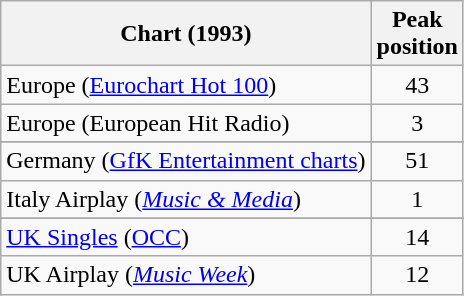<table class="wikitable sortable">
<tr>
<th>Chart (1993)</th>
<th>Peak<br>position</th>
</tr>
<tr>
<td>Europe (<a href='#'>Eurochart Hot 100</a>)</td>
<td align="center">43</td>
</tr>
<tr>
<td>Europe (European Hit Radio)</td>
<td align="center">3</td>
</tr>
<tr>
</tr>
<tr>
<td>Germany (<a href='#'>GfK Entertainment charts</a>)</td>
<td align="center">51</td>
</tr>
<tr>
<td>Italy Airplay (<em><a href='#'>Music & Media</a></em>)</td>
<td align="center">1</td>
</tr>
<tr>
</tr>
<tr>
</tr>
<tr>
<td><a href='#'>UK Singles</a> (<a href='#'>OCC</a>)</td>
<td align="center">14</td>
</tr>
<tr>
<td>UK Airplay (<em><a href='#'>Music Week</a></em>)</td>
<td align="center">12</td>
</tr>
</table>
